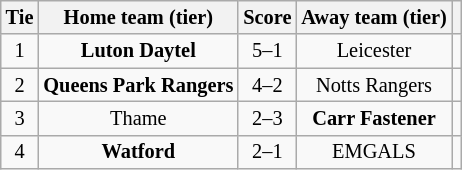<table class="wikitable" style="text-align:center; font-size:85%">
<tr>
<th>Tie</th>
<th>Home team (tier)</th>
<th>Score</th>
<th>Away team (tier)</th>
<th></th>
</tr>
<tr>
<td align="center">1</td>
<td><strong>Luton Daytel</strong></td>
<td align="center">5–1</td>
<td>Leicester</td>
<td></td>
</tr>
<tr>
<td align="center">2</td>
<td><strong>Queens Park Rangers</strong></td>
<td align="center">4–2</td>
<td>Notts Rangers</td>
<td></td>
</tr>
<tr>
<td align="center">3</td>
<td>Thame</td>
<td align="center">2–3</td>
<td><strong>Carr Fastener</strong></td>
<td></td>
</tr>
<tr>
<td align="center">4</td>
<td><strong>Watford</strong></td>
<td align="center">2–1</td>
<td>EMGALS</td>
<td></td>
</tr>
</table>
